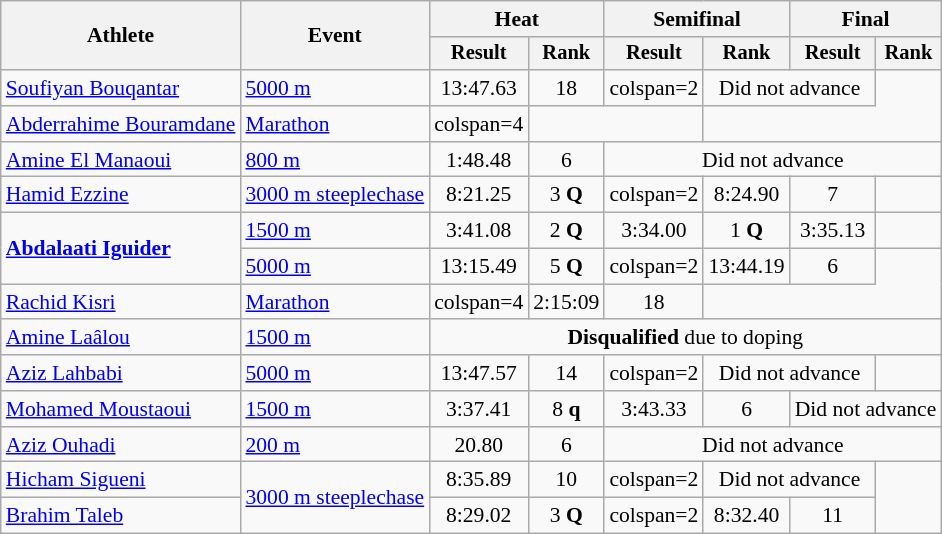<table class="wikitable" style="font-size:90%">
<tr>
<th rowspan="2">Athlete</th>
<th rowspan="2">Event</th>
<th colspan="2">Heat</th>
<th colspan="2">Semifinal</th>
<th colspan="2">Final</th>
</tr>
<tr style="font-size:95%">
<th>Result</th>
<th>Rank</th>
<th>Result</th>
<th>Rank</th>
<th>Result</th>
<th>Rank</th>
</tr>
<tr align=center>
<td align=left><a href='#'>Soufiyan Bouqantar</a></td>
<td align=left><a href='#'>5000 m</a></td>
<td>13:47.63</td>
<td>18</td>
<td>colspan=2 </td>
<td colspan=2>Did not advance</td>
</tr>
<tr align=center>
<td align=left><a href='#'>Abderrahime Bouramdane</a></td>
<td align=left><a href='#'>Marathon</a></td>
<td>colspan=4 </td>
<td colspan=2></td>
</tr>
<tr align=center>
<td align=left><a href='#'>Amine El Manaoui</a></td>
<td align=left><a href='#'>800 m</a></td>
<td>1:48.48</td>
<td>6</td>
<td colspan=4>Did not advance</td>
</tr>
<tr align=center>
<td align=left><a href='#'>Hamid Ezzine</a></td>
<td align=left><a href='#'>3000 m steeplechase</a></td>
<td>8:21.25</td>
<td>3 <strong>Q</strong></td>
<td>colspan=2 </td>
<td>8:24.90</td>
<td>7</td>
</tr>
<tr align=center>
<td align=left rowspan=2><strong><a href='#'>Abdalaati Iguider</a></strong></td>
<td align=left><a href='#'>1500 m</a></td>
<td>3:41.08</td>
<td>2 <strong>Q</strong></td>
<td>3:34.00</td>
<td>1 <strong>Q</strong></td>
<td>3:35.13</td>
<td></td>
</tr>
<tr align=center>
<td align=left><a href='#'>5000 m</a></td>
<td>13:15.49</td>
<td>5 <strong>Q</strong></td>
<td>colspan=2 </td>
<td>13:44.19</td>
<td>6</td>
</tr>
<tr align=center>
<td align=left><a href='#'>Rachid Kisri</a></td>
<td align=left><a href='#'>Marathon</a></td>
<td>colspan=4 </td>
<td>2:15:09</td>
<td>18</td>
</tr>
<tr align=center>
<td align=left><a href='#'>Amine Laâlou</a></td>
<td align=left><a href='#'>1500 m</a></td>
<td colspan=6><strong>Disqualified</strong> due to doping</td>
</tr>
<tr align=center>
<td align=left><a href='#'>Aziz Lahbabi</a></td>
<td align=left><a href='#'>5000 m</a></td>
<td>13:47.57</td>
<td>14</td>
<td>colspan=2 </td>
<td colspan=2>Did not advance</td>
</tr>
<tr align=center>
<td align=left><a href='#'>Mohamed Moustaoui</a></td>
<td align=left><a href='#'>1500 m</a></td>
<td>3:37.41</td>
<td>8 <strong>q</strong></td>
<td>3:43.33</td>
<td>6</td>
<td colspan=2>Did not advance</td>
</tr>
<tr align=center>
<td align=left><a href='#'>Aziz Ouhadi</a></td>
<td align=left><a href='#'>200 m</a></td>
<td>20.80</td>
<td>6</td>
<td colspan=4>Did not advance</td>
</tr>
<tr align=center>
<td align=left><a href='#'>Hicham Sigueni</a></td>
<td align=left rowspan=2><a href='#'>3000 m steeplechase</a></td>
<td>8:35.89</td>
<td>10</td>
<td>colspan=2 </td>
<td colspan=2>Did not advance</td>
</tr>
<tr align=center>
<td align=left><a href='#'>Brahim Taleb</a></td>
<td>8:29.02</td>
<td>3 <strong>Q</strong></td>
<td>colspan=2 </td>
<td>8:32.40</td>
<td>11</td>
</tr>
</table>
